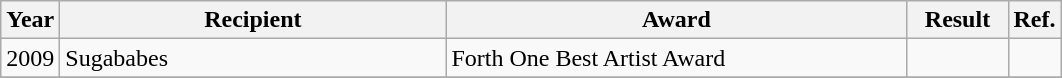<table class="wikitable">
<tr>
<th>Year</th>
<th width="250">Recipient</th>
<th width="300">Award</th>
<th width="60">Result</th>
<th>Ref.</th>
</tr>
<tr>
<td>2009</td>
<td>Sugababes</td>
<td>Forth One Best Artist Award</td>
<td></td>
<td align="center"></td>
</tr>
<tr>
</tr>
</table>
